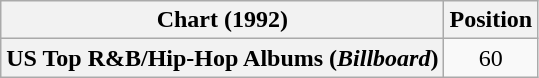<table class="wikitable plainrowheaders" style="text-align:center;">
<tr>
<th scope="col">Chart (1992)</th>
<th scope="col">Position</th>
</tr>
<tr>
<th scope="row">US Top R&B/Hip-Hop Albums (<em>Billboard</em>)</th>
<td>60</td>
</tr>
</table>
